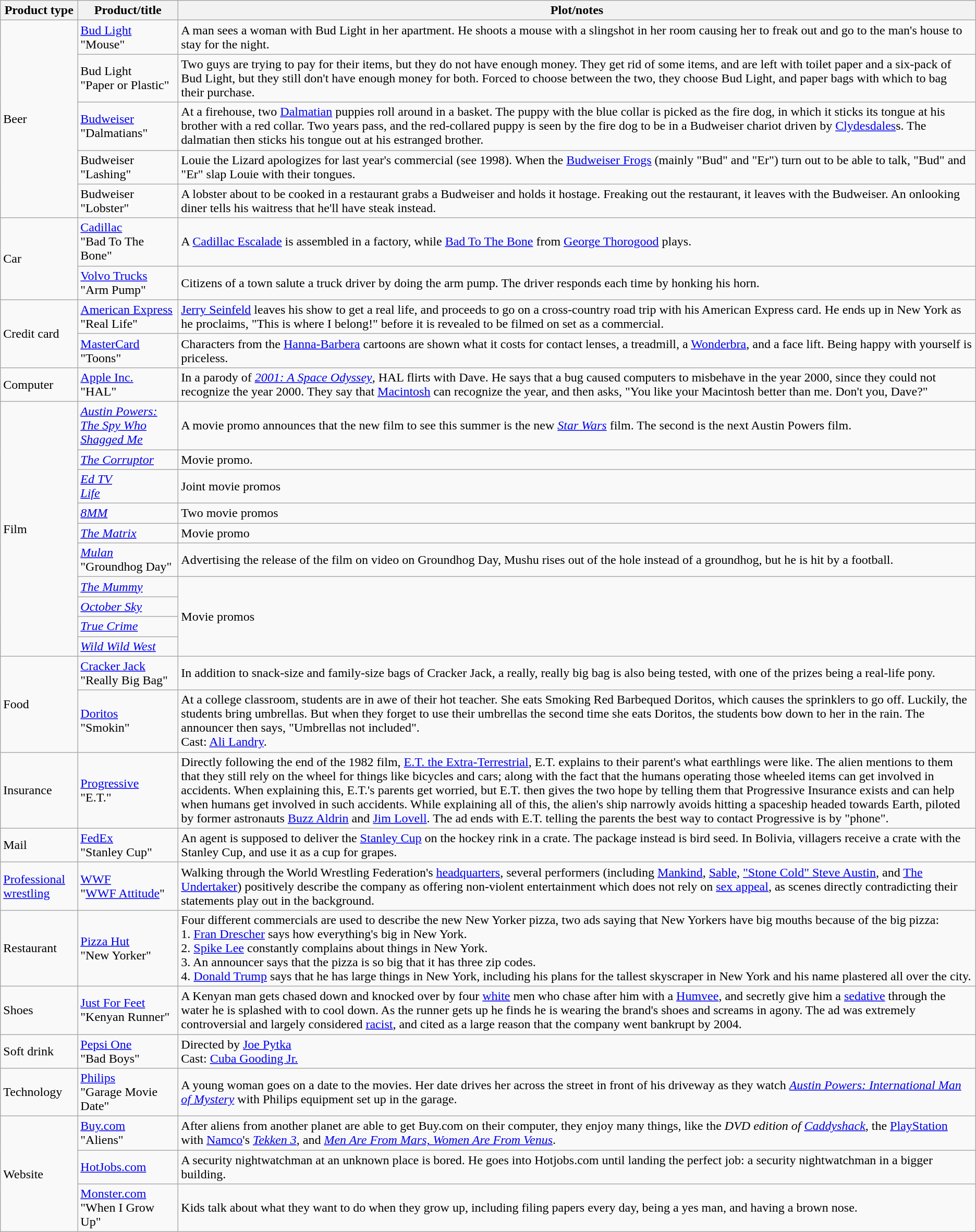<table class="wikitable">
<tr>
<th>Product type</th>
<th>Product/title</th>
<th>Plot/notes</th>
</tr>
<tr>
<td rowspan="5">Beer</td>
<td><a href='#'>Bud Light</a><br>"Mouse"</td>
<td>A man sees a woman with Bud Light in her apartment. He shoots a mouse with a slingshot in her room causing her to freak out and go to the man's house to stay for the night.</td>
</tr>
<tr>
<td>Bud Light<br>"Paper or Plastic"</td>
<td>Two guys are trying to pay for their items, but they do not have enough money. They get rid of some items, and are left with toilet paper and a six-pack of Bud Light, but they still don't have enough money for both. Forced to choose between the two, they choose Bud Light, and paper bags with which to bag their purchase.</td>
</tr>
<tr>
<td><a href='#'>Budweiser</a><br>"Dalmatians"</td>
<td>At a firehouse, two <a href='#'>Dalmatian</a> puppies roll around in a basket. The puppy with the blue collar is picked as the fire dog, in which it sticks its tongue at his brother with a red collar. Two years pass, and the red-collared puppy is seen by the fire dog to be in a Budweiser chariot driven by <a href='#'>Clydesdales</a>s. The dalmatian then sticks his tongue out at his estranged brother.</td>
</tr>
<tr>
<td>Budweiser<br>"Lashing"</td>
<td>Louie the Lizard apologizes for last year's commercial (see 1998). When the <a href='#'>Budweiser Frogs</a> (mainly "Bud" and "Er") turn out to be able to talk, "Bud" and "Er" slap Louie with their tongues.</td>
</tr>
<tr>
<td>Budweiser<br>"Lobster"</td>
<td>A lobster about to be cooked in a restaurant grabs a Budweiser and holds it hostage. Freaking out the restaurant, it leaves with the Budweiser. An onlooking diner tells his waitress that he'll have steak instead.</td>
</tr>
<tr>
<td rowspan="2">Car</td>
<td><a href='#'>Cadillac</a><br>"Bad To The Bone"</td>
<td>A <a href='#'>Cadillac Escalade</a> is assembled in a factory, while <a href='#'>Bad To The Bone</a> from <a href='#'>George Thorogood</a> plays.</td>
</tr>
<tr>
<td><a href='#'>Volvo Trucks</a><br>"Arm Pump"</td>
<td>Citizens of a town salute a truck driver by doing the arm pump. The driver responds each time by honking his horn.</td>
</tr>
<tr>
<td rowspan="2">Credit card</td>
<td><a href='#'>American Express</a><br>"Real Life"</td>
<td><a href='#'>Jerry Seinfeld</a> leaves his show to get a real life, and proceeds to go on a cross-country road trip with his American Express card. He ends up in New York as he proclaims, "This is where I belong!" before it is revealed to be filmed on set as a commercial.</td>
</tr>
<tr>
<td><a href='#'>MasterCard</a><br>"Toons"</td>
<td>Characters from the <a href='#'>Hanna-Barbera</a> cartoons are shown what it costs for contact lenses, a treadmill, a <a href='#'>Wonderbra</a>, and a face lift. Being happy with yourself is priceless.</td>
</tr>
<tr>
<td>Computer</td>
<td><a href='#'>Apple Inc.</a><br>"HAL"</td>
<td>In a parody of <em><a href='#'>2001: A Space Odyssey</a></em>, HAL flirts with Dave. He says that a bug caused computers to misbehave in the year 2000, since they could not recognize the year 2000. They say that <a href='#'>Macintosh</a> can recognize the year, and then asks, "You like your Macintosh better than me. Don't you, Dave?"</td>
</tr>
<tr>
<td rowspan="10">Film</td>
<td><em><a href='#'>Austin Powers: The Spy Who Shagged Me</a></em></td>
<td>A movie promo announces that the new film to see this summer is the new <em><a href='#'>Star Wars</a></em> film. The second is the next Austin Powers film.</td>
</tr>
<tr>
<td><em><a href='#'>The Corruptor</a></em></td>
<td>Movie promo.</td>
</tr>
<tr>
<td><em><a href='#'>Ed TV</a></em><br><em><a href='#'>Life</a></em></td>
<td>Joint movie promos</td>
</tr>
<tr>
<td><em><a href='#'>8MM</a></em></td>
<td>Two movie promos</td>
</tr>
<tr>
<td><em><a href='#'>The Matrix</a></em></td>
<td>Movie promo</td>
</tr>
<tr>
<td><em><a href='#'>Mulan</a></em><br>"Groundhog Day"</td>
<td>Advertising the release of the film on video on Groundhog Day, Mushu rises out of the hole instead of a groundhog, but he is hit by a football.</td>
</tr>
<tr>
<td><em><a href='#'>The Mummy</a></em></td>
<td rowspan="4">Movie promos</td>
</tr>
<tr>
<td><em><a href='#'>October Sky</a></em></td>
</tr>
<tr>
<td><em><a href='#'>True Crime</a></em></td>
</tr>
<tr>
<td><em><a href='#'>Wild Wild West</a></em></td>
</tr>
<tr>
<td rowspan="2">Food</td>
<td><a href='#'>Cracker Jack</a><br>"Really Big Bag"</td>
<td>In addition to snack-size and family-size bags of Cracker Jack, a really, really big bag is also being tested, with one of the prizes being a real-life pony.</td>
</tr>
<tr>
<td><a href='#'>Doritos</a><br>"Smokin"</td>
<td>At a college classroom, students are in awe of their hot teacher. She eats Smoking Red Barbequed Doritos, which causes the sprinklers to go off. Luckily, the students bring umbrellas. But when they forget to use their umbrellas the second time she eats Doritos, the students bow down to her in the rain. The announcer then says, "Umbrellas not included".<br>Cast: <a href='#'>Ali Landry</a>.</td>
</tr>
<tr>
<td>Insurance</td>
<td><a href='#'>Progressive</a><br>"E.T."</td>
<td>Directly following the end of the 1982 film, <a href='#'>E.T. the Extra-Terrestrial</a>, E.T. explains to their parent's what earthlings were like. The alien mentions to them that they still rely on the wheel for things like bicycles and cars; along with the fact that the humans operating those wheeled items can get involved in accidents. When explaining this, E.T.'s parents get worried, but E.T. then gives the two hope by telling them that Progressive Insurance exists and can help when humans get involved in such accidents. While explaining all of this, the alien's ship narrowly avoids hitting a spaceship headed towards Earth, piloted by former astronauts <a href='#'>Buzz Aldrin</a> and <a href='#'>Jim Lovell</a>. The ad ends with E.T. telling the parents the best way to contact Progressive is by "phone".</td>
</tr>
<tr>
<td>Mail</td>
<td><a href='#'>FedEx</a><br>"Stanley Cup"</td>
<td>An agent is supposed to deliver the <a href='#'>Stanley Cup</a> on the hockey rink in a crate. The package instead is bird seed. In Bolivia, villagers receive a crate with the Stanley Cup, and use it as a cup for grapes.</td>
</tr>
<tr>
<td><a href='#'>Professional wrestling</a></td>
<td><a href='#'>WWF</a><br>"<a href='#'>WWF Attitude</a>"</td>
<td>Walking through the World Wrestling Federation's <a href='#'>headquarters</a>, several performers (including <a href='#'>Mankind</a>, <a href='#'>Sable</a>, <a href='#'>"Stone Cold" Steve Austin</a>, and <a href='#'>The Undertaker</a>) positively describe the company as offering non-violent entertainment which does not rely on <a href='#'>sex appeal</a>, as scenes directly contradicting their statements play out in the background.</td>
</tr>
<tr>
<td>Restaurant</td>
<td><a href='#'>Pizza Hut</a><br>"New Yorker"</td>
<td>Four different commercials are used to describe the new New Yorker pizza, two ads saying that New Yorkers have big mouths because of the big pizza:<br>1. <a href='#'>Fran Drescher</a> says how everything's big in New York.<br>2. <a href='#'>Spike Lee</a> constantly complains about things in New York.<br>3. An announcer says that the pizza is so big that it has three zip codes.<br>4. <a href='#'>Donald Trump</a> says that he has large things in New York, including his plans for the tallest skyscraper in New York and his name plastered all over the city.</td>
</tr>
<tr>
<td>Shoes</td>
<td><a href='#'>Just For Feet</a> "Kenyan Runner"</td>
<td>A Kenyan man gets chased down and knocked over by four <a href='#'>white</a> men who chase after him with a <a href='#'>Humvee</a>, and secretly give him a <a href='#'>sedative</a> through the water he is splashed with to cool down. As the runner gets up he finds he is wearing the brand's shoes and screams in agony. The ad was extremely controversial and largely considered <a href='#'>racist</a>, and cited as a large reason that the company went bankrupt by 2004.</td>
</tr>
<tr>
<td>Soft drink</td>
<td><a href='#'>Pepsi One</a><br>"Bad Boys"</td>
<td>Directed by <a href='#'>Joe Pytka</a><br>Cast: <a href='#'>Cuba Gooding Jr.</a></td>
</tr>
<tr>
<td>Technology</td>
<td><a href='#'>Philips</a><br>"Garage Movie Date"</td>
<td>A young woman goes on a date to the movies. Her date drives her across the street in front of his driveway as they watch <em><a href='#'>Austin Powers: International Man of Mystery</a></em> with Philips equipment set up in the garage.</td>
</tr>
<tr>
<td rowspan="3">Website</td>
<td><a href='#'>Buy.com</a><br>"Aliens"</td>
<td>After aliens from another planet are able to get Buy.com on their computer, they enjoy many things, like the <em>DVD edition of <a href='#'>Caddyshack</a></em>, the <a href='#'>PlayStation</a> with <a href='#'>Namco</a>'s <em><a href='#'>Tekken 3</a></em>, and <em><a href='#'>Men Are From Mars, Women Are From Venus</a></em>.</td>
</tr>
<tr>
<td><a href='#'>HotJobs.com</a></td>
<td>A security nightwatchman at an unknown place is bored. He goes into Hotjobs.com until landing the perfect job: a security nightwatchman in a bigger building.</td>
</tr>
<tr>
<td><a href='#'>Monster.com</a><br>"When I Grow Up"</td>
<td>Kids talk about what they want to do when they grow up, including filing papers every day, being a yes man, and having a brown nose.</td>
</tr>
</table>
